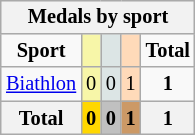<table class="wikitable" style="font-size:85%;float:right">
<tr style="background:#efefef;">
<th colspan=5><strong>Medals by sport</strong></th>
</tr>
<tr align=center>
<td><strong>Sport</strong></td>
<td bgcolor=#f7f6a8></td>
<td bgcolor=#dce5e5></td>
<td bgcolor=#ffdab9></td>
<td><strong>Total</strong></td>
</tr>
<tr align=center>
<td><a href='#'>Biathlon</a></td>
<td style="background:#F7F6A8;">0</td>
<td style="background:#DCE5E5;">0</td>
<td style="background:#FFDAB9;">1</td>
<td><strong>1</strong></td>
</tr>
<tr align=center>
<th><strong>Total</strong></th>
<th style="background:gold;"><strong>0</strong></th>
<th style="background:silver;"><strong>0</strong></th>
<th style="background:#c96;"><strong>1</strong></th>
<th><strong>1</strong></th>
</tr>
</table>
